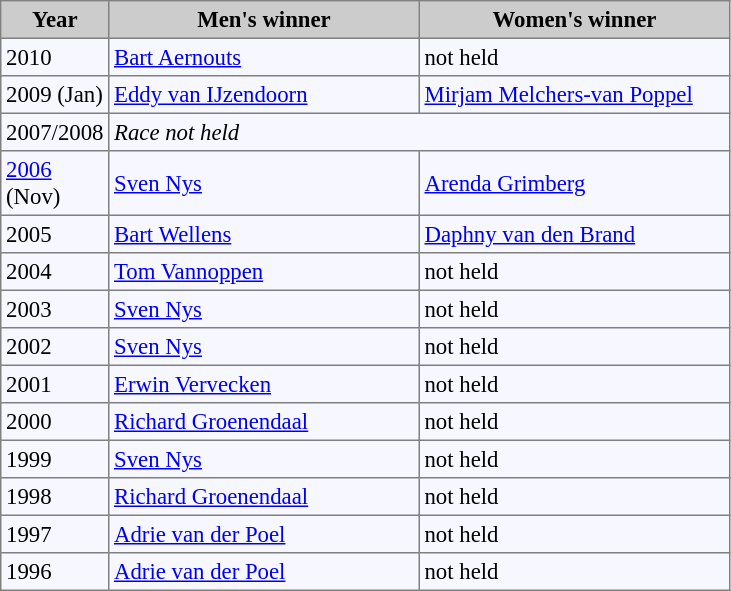<table bgcolor="#f7f8ff" cellpadding="3" cellspacing="0" border="1" style="font-size: 95%; border: gray solid 1px; border-collapse: collapse;">
<tr bgcolor="#CCCCCC">
<td align="center" width="50"><strong>Year</strong></td>
<td align="center" width="200"><strong>Men's winner</strong></td>
<td align="center" width="200"><strong>Women's winner</strong></td>
</tr>
<tr align="left">
<td>2010</td>
<td> <a href='#'>Bart Aernouts</a></td>
<td>not held</td>
</tr>
<tr>
<td>2009 (Jan)</td>
<td> <a href='#'>Eddy van IJzendoorn</a></td>
<td> <a href='#'>Mirjam Melchers-van Poppel</a></td>
</tr>
<tr>
<td>2007/2008</td>
<td colspan="2"><em>Race not held</em></td>
</tr>
<tr>
<td><a href='#'>2006</a> (Nov)</td>
<td> <a href='#'>Sven Nys</a></td>
<td> <a href='#'>Arenda Grimberg</a></td>
</tr>
<tr align="left">
<td>2005</td>
<td> <a href='#'>Bart Wellens</a></td>
<td> <a href='#'>Daphny van den Brand</a></td>
</tr>
<tr align="left">
<td>2004</td>
<td> <a href='#'>Tom Vannoppen</a></td>
<td>not held</td>
</tr>
<tr align="left">
<td>2003</td>
<td> <a href='#'>Sven Nys</a></td>
<td>not held</td>
</tr>
<tr align="left">
<td>2002</td>
<td> <a href='#'>Sven Nys</a></td>
<td>not held</td>
</tr>
<tr align="left">
<td>2001</td>
<td> <a href='#'>Erwin Vervecken</a></td>
<td>not held</td>
</tr>
<tr align="left">
<td>2000</td>
<td> <a href='#'>Richard Groenendaal</a></td>
<td>not held</td>
</tr>
<tr align="left">
<td>1999</td>
<td> <a href='#'>Sven Nys</a></td>
<td>not held</td>
</tr>
<tr align="left">
<td>1998</td>
<td> <a href='#'>Richard Groenendaal</a></td>
<td>not held</td>
</tr>
<tr align="left">
<td>1997</td>
<td> <a href='#'>Adrie van der Poel</a></td>
<td>not held</td>
</tr>
<tr align="left">
<td>1996</td>
<td> <a href='#'>Adrie van der Poel</a></td>
<td>not held</td>
</tr>
</table>
